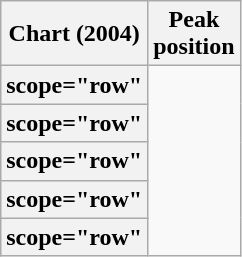<table class="wikitable sortable plainrowheaders" style="text-align:center">
<tr>
<th scope="col">Chart (2004)</th>
<th scope="col">Peak<br>position</th>
</tr>
<tr>
<th>scope="row"</th>
</tr>
<tr>
<th>scope="row"</th>
</tr>
<tr>
<th>scope="row"</th>
</tr>
<tr>
<th>scope="row"</th>
</tr>
<tr>
<th>scope="row"</th>
</tr>
</table>
